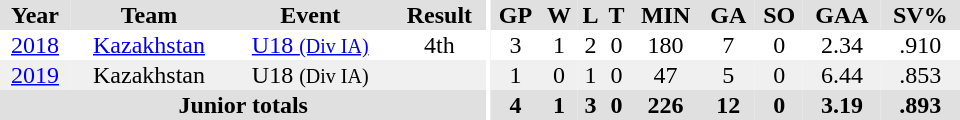<table border="0" cellpadding="1" cellspacing="0" ID="Table3" style="text-align:center; width:40em;">
<tr bgcolor="#e0e0e0">
<th>Year</th>
<th>Team</th>
<th>Event</th>
<th>Result</th>
<th rowspan="99" bgcolor="#ffffff"></th>
<th>GP</th>
<th>W</th>
<th>L</th>
<th>T</th>
<th>MIN</th>
<th>GA</th>
<th>SO</th>
<th>GAA</th>
<th>SV%</th>
</tr>
<tr>
<td><a href='#'>2018</a></td>
<td><a href='#'>Kazakhstan</a></td>
<td><a href='#'>U18 <small>(Div IA)</small></a></td>
<td>4th</td>
<td>3</td>
<td>1</td>
<td>2</td>
<td>0</td>
<td>180</td>
<td>7</td>
<td>0</td>
<td>2.34</td>
<td>.910</td>
</tr>
<tr bgcolor="f0f0f0">
<td><a href='#'>2019</a></td>
<td>Kazakhstan</td>
<td>U18 <small>(Div IA)</small></td>
<td></td>
<td>1</td>
<td>0</td>
<td>1</td>
<td>0</td>
<td>47</td>
<td>5</td>
<td>0</td>
<td>6.44</td>
<td>.853</td>
</tr>
<tr bgcolor="e0e0e0">
<th colspan="4">Junior totals</th>
<th>4</th>
<th>1</th>
<th>3</th>
<th>0</th>
<th>226</th>
<th>12</th>
<th>0</th>
<th>3.19</th>
<th>.893</th>
</tr>
</table>
